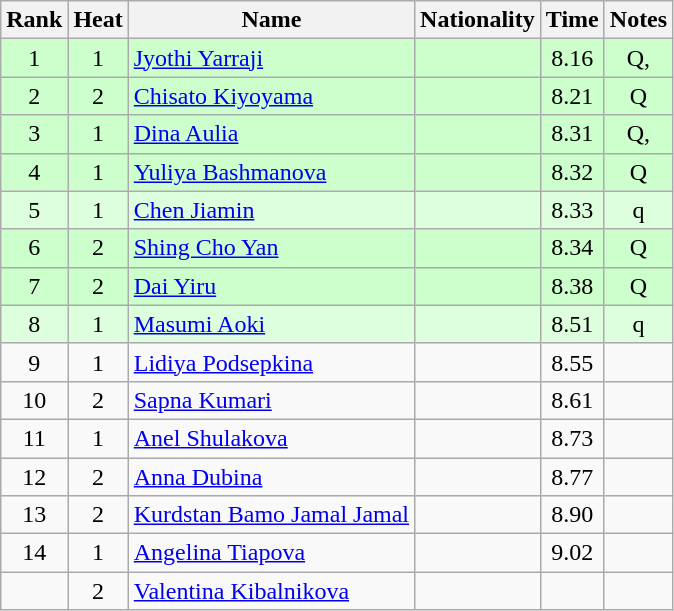<table class="wikitable sortable" style="text-align:center">
<tr>
<th>Rank</th>
<th>Heat</th>
<th>Name</th>
<th>Nationality</th>
<th>Time</th>
<th>Notes</th>
</tr>
<tr bgcolor=ccffcc>
<td>1</td>
<td>1</td>
<td align=left><a href='#'>Jyothi Yarraji</a></td>
<td align=left></td>
<td>8.16</td>
<td>Q, </td>
</tr>
<tr bgcolor=ccffcc>
<td>2</td>
<td>2</td>
<td align=left><a href='#'>Chisato Kiyoyama</a></td>
<td align=left></td>
<td>8.21</td>
<td>Q</td>
</tr>
<tr bgcolor=ccffcc>
<td>3</td>
<td>1</td>
<td align=left><a href='#'>Dina Aulia</a></td>
<td align=left></td>
<td>8.31</td>
<td>Q, </td>
</tr>
<tr bgcolor=ccffcc>
<td>4</td>
<td>1</td>
<td align=left><a href='#'>Yuliya Bashmanova</a></td>
<td align=left></td>
<td>8.32</td>
<td>Q</td>
</tr>
<tr bgcolor=ddffdd>
<td>5</td>
<td>1</td>
<td align=left><a href='#'>Chen Jiamin</a></td>
<td align=left></td>
<td>8.33</td>
<td>q</td>
</tr>
<tr bgcolor=ccffcc>
<td>6</td>
<td>2</td>
<td align=left><a href='#'>Shing Cho Yan</a></td>
<td align=left></td>
<td>8.34</td>
<td>Q</td>
</tr>
<tr bgcolor=ccffcc>
<td>7</td>
<td>2</td>
<td align=left><a href='#'>Dai Yiru</a></td>
<td align=left></td>
<td>8.38</td>
<td>Q</td>
</tr>
<tr bgcolor=ddffdd>
<td>8</td>
<td>1</td>
<td align=left><a href='#'>Masumi Aoki</a></td>
<td align=left></td>
<td>8.51</td>
<td>q</td>
</tr>
<tr>
<td>9</td>
<td>1</td>
<td align=left><a href='#'>Lidiya Podsepkina</a></td>
<td align=left></td>
<td>8.55</td>
<td></td>
</tr>
<tr>
<td>10</td>
<td>2</td>
<td align=left><a href='#'>Sapna Kumari</a></td>
<td align=left></td>
<td>8.61</td>
<td></td>
</tr>
<tr>
<td>11</td>
<td>1</td>
<td align=left><a href='#'>Anel Shulakova</a></td>
<td align=left></td>
<td>8.73</td>
<td></td>
</tr>
<tr>
<td>12</td>
<td>2</td>
<td align=left><a href='#'>Anna Dubina</a></td>
<td align=left></td>
<td>8.77</td>
<td></td>
</tr>
<tr>
<td>13</td>
<td>2</td>
<td align=left><a href='#'>Kurdstan Bamo Jamal Jamal</a></td>
<td align=left></td>
<td>8.90</td>
<td></td>
</tr>
<tr>
<td>14</td>
<td>1</td>
<td align=left><a href='#'>Angelina Tiapova</a></td>
<td align=left></td>
<td>9.02</td>
<td></td>
</tr>
<tr>
<td></td>
<td>2</td>
<td align=left><a href='#'>Valentina Kibalnikova</a></td>
<td align=left></td>
<td></td>
<td></td>
</tr>
</table>
